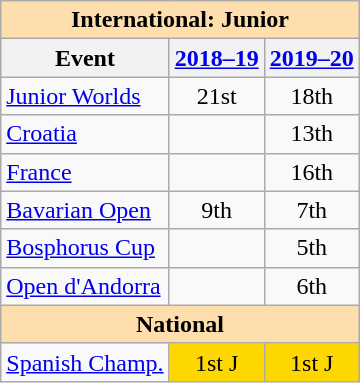<table class="wikitable" style="text-align:center">
<tr>
<th colspan="3" style="background-color: #ffdead; " align="center">International: Junior</th>
</tr>
<tr>
<th>Event</th>
<th><a href='#'>2018–19</a></th>
<th><a href='#'>2019–20</a></th>
</tr>
<tr>
<td align=left><a href='#'>Junior Worlds</a></td>
<td>21st</td>
<td>18th</td>
</tr>
<tr>
<td align=left> <a href='#'>Croatia</a></td>
<td></td>
<td>13th</td>
</tr>
<tr>
<td align=left> <a href='#'>France</a></td>
<td></td>
<td>16th</td>
</tr>
<tr>
<td align=left><a href='#'>Bavarian Open</a></td>
<td>9th</td>
<td>7th</td>
</tr>
<tr>
<td align=left><a href='#'>Bosphorus Cup</a></td>
<td></td>
<td>5th</td>
</tr>
<tr>
<td align=left><a href='#'>Open d'Andorra</a></td>
<td></td>
<td>6th</td>
</tr>
<tr>
<th colspan="3" style="background-color: #ffdead; " align="center">National</th>
</tr>
<tr>
<td align=left><a href='#'>Spanish Champ.</a></td>
<td bgcolor=gold>1st J</td>
<td bgcolor=gold>1st J</td>
</tr>
</table>
